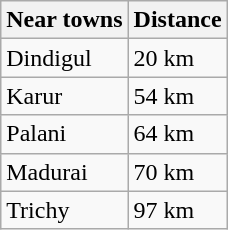<table class="wikitable" border="2">
<tr>
<th><strong>Near towns</strong></th>
<th><strong>Distance</strong></th>
</tr>
<tr>
<td>Dindigul</td>
<td>20 km</td>
</tr>
<tr>
<td>Karur</td>
<td>54 km</td>
</tr>
<tr>
<td>Palani</td>
<td>64 km</td>
</tr>
<tr>
<td>Madurai</td>
<td>70 km</td>
</tr>
<tr>
<td>Trichy</td>
<td>97 km</td>
</tr>
</table>
